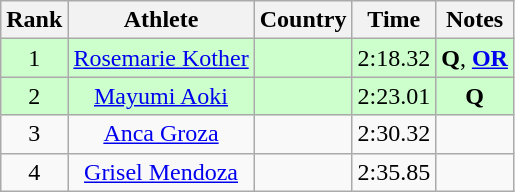<table class="wikitable sortable" style="text-align:center">
<tr>
<th>Rank</th>
<th>Athlete</th>
<th>Country</th>
<th>Time</th>
<th>Notes</th>
</tr>
<tr bgcolor=ccffcc>
<td>1</td>
<td><a href='#'>Rosemarie Kother</a></td>
<td align=left></td>
<td>2:18.32</td>
<td><strong>Q</strong>, <strong><a href='#'>OR</a></strong></td>
</tr>
<tr bgcolor=ccffcc>
<td>2</td>
<td><a href='#'>Mayumi Aoki</a></td>
<td align=left></td>
<td>2:23.01</td>
<td><strong> Q </strong></td>
</tr>
<tr>
<td>3</td>
<td><a href='#'>Anca Groza</a></td>
<td align=left></td>
<td>2:30.32</td>
<td><strong> </strong></td>
</tr>
<tr>
<td>4</td>
<td><a href='#'>Grisel Mendoza</a></td>
<td align=left></td>
<td>2:35.85</td>
<td><strong> </strong></td>
</tr>
</table>
